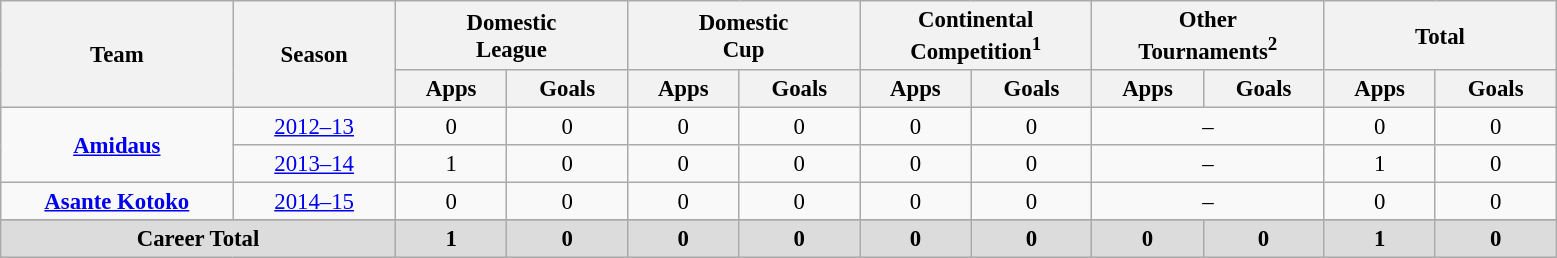<table class="wikitable" style="font-size:95%; text-align:center; width=75%;">
<tr>
<th rowspan=2 width=10%>Team</th>
<th rowspan=2 width=7%>Season</th>
<th colspan=2 width=10%>Domestic<br>League</th>
<th colspan=2 width=10%>Domestic<br>Cup</th>
<th colspan=2 width=10%>Continental<br>Competition<sup>1</sup></th>
<th colspan=2 width=10%>Other<br>Tournaments<sup>2</sup></th>
<th colspan=2 width=10%>Total</th>
</tr>
<tr>
<th>Apps</th>
<th>Goals</th>
<th>Apps</th>
<th>Goals</th>
<th>Apps</th>
<th>Goals</th>
<th>Apps</th>
<th>Goals</th>
<th>Apps</th>
<th>Goals</th>
</tr>
<tr>
<td rowspan=2><strong><a href='#'>Amidaus</a></strong></td>
<td><a href='#'>2012–13</a></td>
<td>0</td>
<td>0</td>
<td>0</td>
<td>0</td>
<td>0</td>
<td>0</td>
<td colspan="2">–</td>
<td>0</td>
<td>0</td>
</tr>
<tr>
<td><a href='#'>2013–14</a></td>
<td>1</td>
<td>0</td>
<td>0</td>
<td>0</td>
<td>0</td>
<td>0</td>
<td colspan="2">–</td>
<td>1</td>
<td>0</td>
</tr>
<tr>
<td rowspan=1><strong><a href='#'>Asante Kotoko</a></strong></td>
<td><a href='#'>2014–15</a></td>
<td>0</td>
<td>0</td>
<td>0</td>
<td>0</td>
<td>0</td>
<td>0</td>
<td colspan="2">–</td>
<td>0</td>
<td>0</td>
</tr>
<tr>
</tr>
<tr style="background: #dcdcdc">
<td colspan=2><strong>Career Total</strong></td>
<td><strong>1</strong></td>
<td><strong>0</strong></td>
<td><strong>0</strong></td>
<td><strong>0</strong></td>
<td><strong>0</strong></td>
<td><strong>0</strong></td>
<td><strong>0</strong></td>
<td><strong>0</strong></td>
<td><strong>1</strong></td>
<td><strong>0</strong></td>
</tr>
</table>
